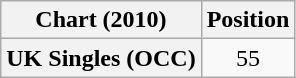<table class="wikitable plainrowheaders" style="text-align:center">
<tr>
<th>Chart (2010)</th>
<th>Position</th>
</tr>
<tr>
<th scope="row">UK Singles (OCC)</th>
<td>55</td>
</tr>
</table>
